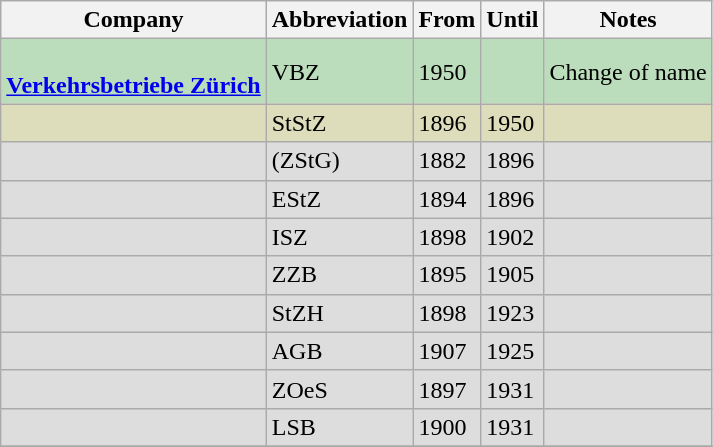<table class="wikitable">
<tr>
<th>Company</th>
<th>Abbreviation</th>
<th>From</th>
<th>Until</th>
<th>Notes</th>
</tr>
<tr ---- bgcolor="#bbddbb">
<td><br><strong><a href='#'>Verkehrsbetriebe Zürich</a></strong></td>
<td>VBZ</td>
<td>1950</td>
<td></td>
<td>Change of name</td>
</tr>
<tr --- bgcolor="#ddddbb">
<td><br></td>
<td>StStZ</td>
<td>1896</td>
<td>1950</td>
<td></td>
</tr>
<tr --- bgcolor="#dddddd">
<td><br></td>
<td>(ZStG)</td>
<td>1882</td>
<td>1896</td>
<td></td>
</tr>
<tr --- bgcolor="#dddddd">
<td><br></td>
<td>EStZ</td>
<td>1894</td>
<td>1896</td>
<td></td>
</tr>
<tr --- bgcolor="#dddddd">
<td><br></td>
<td>ISZ</td>
<td>1898</td>
<td>1902</td>
<td></td>
</tr>
<tr --- bgcolor="#dddddd">
<td><br></td>
<td>ZZB</td>
<td>1895</td>
<td>1905</td>
<td></td>
</tr>
<tr --- bgcolor="#dddddd">
<td><br></td>
<td>StZH</td>
<td>1898</td>
<td>1923</td>
<td></td>
</tr>
<tr --- bgcolor="#dddddd">
<td><br></td>
<td>AGB</td>
<td>1907</td>
<td>1925</td>
<td></td>
</tr>
<tr --- bgcolor="#dddddd">
<td><br></td>
<td>ZOeS</td>
<td>1897</td>
<td>1931</td>
<td></td>
</tr>
<tr --- bgcolor="#dddddd">
<td><br></td>
<td>LSB</td>
<td>1900</td>
<td>1931</td>
<td></td>
</tr>
<tr --->
</tr>
</table>
